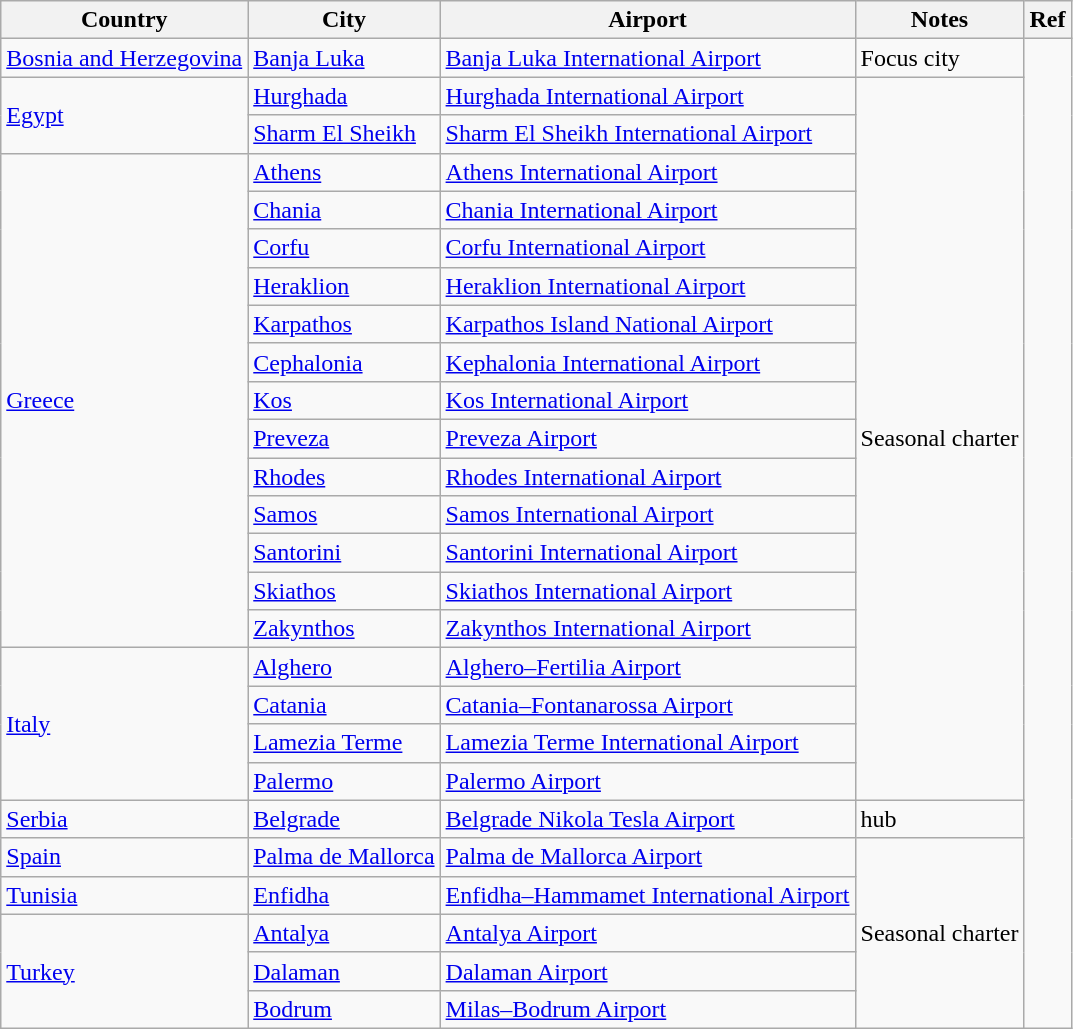<table class="wikitable">
<tr>
<th>Country</th>
<th>City</th>
<th>Airport</th>
<th>Notes</th>
<th>Ref</th>
</tr>
<tr>
<td><a href='#'>Bosnia and Herzegovina</a></td>
<td><a href='#'>Banja Luka</a></td>
<td><a href='#'>Banja Luka International Airport</a></td>
<td>Focus city</td>
<td rowspan="26"></td>
</tr>
<tr>
<td rowspan="2"><a href='#'>Egypt</a></td>
<td><a href='#'>Hurghada</a></td>
<td><a href='#'>Hurghada International Airport</a></td>
<td rowspan="19">Seasonal charter</td>
</tr>
<tr>
<td><a href='#'>Sharm El Sheikh</a></td>
<td><a href='#'>Sharm El Sheikh International Airport</a></td>
</tr>
<tr>
<td rowspan="13"><a href='#'>Greece</a></td>
<td><a href='#'>Athens</a></td>
<td><a href='#'>Athens International Airport</a></td>
</tr>
<tr>
<td><a href='#'>Chania</a></td>
<td><a href='#'>Chania International Airport</a></td>
</tr>
<tr>
<td><a href='#'>Corfu</a></td>
<td><a href='#'>Corfu International Airport</a></td>
</tr>
<tr>
<td><a href='#'>Heraklion</a></td>
<td><a href='#'>Heraklion International Airport</a></td>
</tr>
<tr>
<td><a href='#'>Karpathos</a></td>
<td><a href='#'>Karpathos Island National Airport</a></td>
</tr>
<tr>
<td><a href='#'>Cephalonia</a></td>
<td><a href='#'>Kephalonia International Airport</a></td>
</tr>
<tr>
<td><a href='#'>Kos</a></td>
<td><a href='#'>Kos International Airport</a></td>
</tr>
<tr>
<td><a href='#'>Preveza</a></td>
<td><a href='#'>Preveza Airport</a></td>
</tr>
<tr>
<td><a href='#'>Rhodes</a></td>
<td><a href='#'>Rhodes International Airport</a></td>
</tr>
<tr>
<td><a href='#'>Samos</a></td>
<td><a href='#'>Samos International Airport</a></td>
</tr>
<tr>
<td><a href='#'>Santorini</a></td>
<td><a href='#'>Santorini International Airport</a></td>
</tr>
<tr>
<td><a href='#'>Skiathos</a></td>
<td><a href='#'>Skiathos International Airport</a></td>
</tr>
<tr>
<td><a href='#'>Zakynthos</a></td>
<td><a href='#'>Zakynthos International Airport</a></td>
</tr>
<tr>
<td rowspan="4"><a href='#'>Italy</a></td>
<td><a href='#'>Alghero</a></td>
<td><a href='#'>Alghero–Fertilia Airport</a></td>
</tr>
<tr>
<td><a href='#'>Catania</a></td>
<td><a href='#'>Catania–Fontanarossa Airport</a></td>
</tr>
<tr>
<td><a href='#'>Lamezia Terme</a></td>
<td><a href='#'>Lamezia Terme International Airport</a></td>
</tr>
<tr>
<td><a href='#'>Palermo</a></td>
<td><a href='#'>Palermo Airport</a></td>
</tr>
<tr>
<td><a href='#'>Serbia</a></td>
<td><a href='#'>Belgrade</a></td>
<td><a href='#'>Belgrade Nikola Tesla Airport</a></td>
<td>hub</td>
</tr>
<tr>
<td><a href='#'>Spain</a></td>
<td><a href='#'>Palma de Mallorca</a></td>
<td><a href='#'>Palma de Mallorca Airport</a></td>
<td rowspan="5">Seasonal charter</td>
</tr>
<tr>
<td><a href='#'>Tunisia</a></td>
<td><a href='#'>Enfidha</a></td>
<td><a href='#'>Enfidha–Hammamet International Airport</a></td>
</tr>
<tr>
<td rowspan="3"><a href='#'>Turkey</a></td>
<td><a href='#'>Antalya</a></td>
<td><a href='#'>Antalya Airport</a></td>
</tr>
<tr>
<td><a href='#'>Dalaman</a></td>
<td><a href='#'>Dalaman Airport</a></td>
</tr>
<tr>
<td><a href='#'>Bodrum</a></td>
<td><a href='#'>Milas–Bodrum Airport</a></td>
</tr>
</table>
